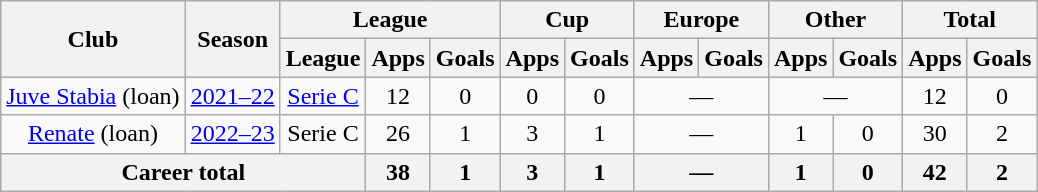<table class="wikitable" style="text-align: center;">
<tr>
<th rowspan="2">Club</th>
<th rowspan="2">Season</th>
<th colspan="3">League</th>
<th colspan="2">Cup</th>
<th colspan="2">Europe</th>
<th colspan="2">Other</th>
<th colspan="2">Total</th>
</tr>
<tr>
<th>League</th>
<th>Apps</th>
<th>Goals</th>
<th>Apps</th>
<th>Goals</th>
<th>Apps</th>
<th>Goals</th>
<th>Apps</th>
<th>Goals</th>
<th>Apps</th>
<th>Goals</th>
</tr>
<tr>
<td><a href='#'>Juve Stabia</a> (loan)</td>
<td><a href='#'>2021–22</a></td>
<td><a href='#'>Serie C</a></td>
<td>12</td>
<td>0</td>
<td>0</td>
<td>0</td>
<td colspan="2">—</td>
<td colspan="2">—</td>
<td>12</td>
<td>0</td>
</tr>
<tr>
<td><a href='#'>Renate</a> (loan)</td>
<td><a href='#'>2022–23</a></td>
<td>Serie C</td>
<td>26</td>
<td>1</td>
<td>3</td>
<td>1</td>
<td colspan="2">—</td>
<td>1</td>
<td>0</td>
<td>30</td>
<td>2</td>
</tr>
<tr>
<th colspan="3">Career total</th>
<th>38</th>
<th>1</th>
<th>3</th>
<th>1</th>
<th colspan="2">—</th>
<th>1</th>
<th>0</th>
<th>42</th>
<th>2</th>
</tr>
</table>
